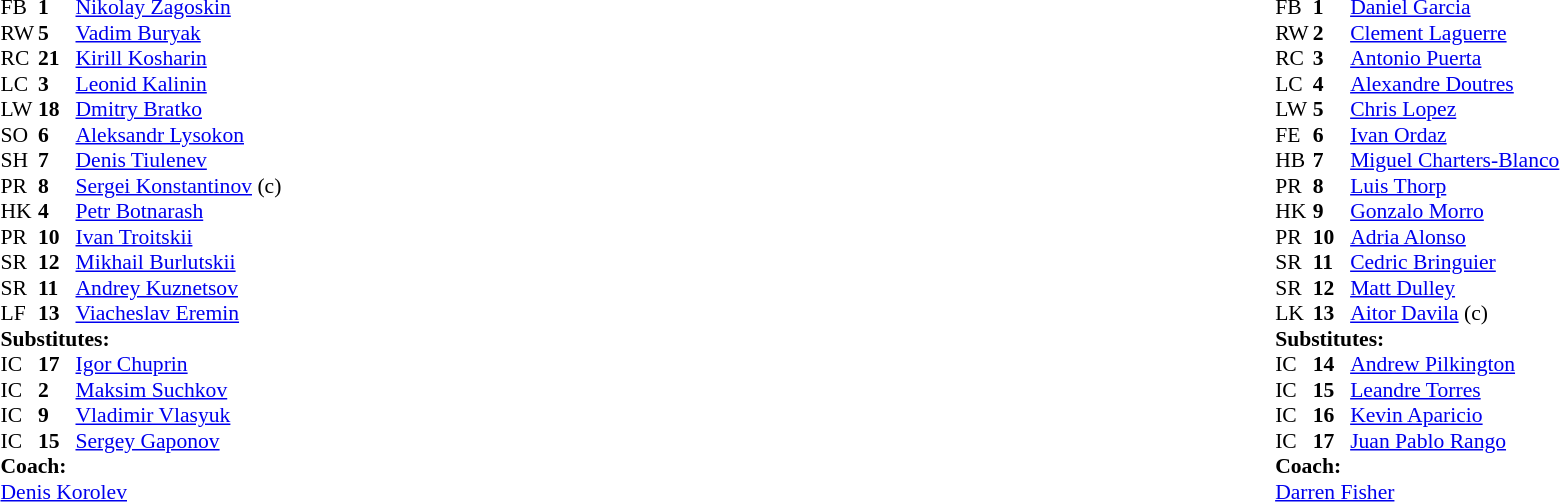<table width="100%">
<tr>
<td valign="top" width="50%"><br><table style="font-size: 90%" cellspacing="0" cellpadding="0">
<tr>
<th width="25"></th>
<th width="25"></th>
</tr>
<tr>
<td>FB</td>
<td><strong>1</strong></td>
<td><a href='#'>Nikolay Zagoskin</a></td>
</tr>
<tr>
<td>RW</td>
<td><strong>5</strong></td>
<td><a href='#'>Vadim Buryak</a></td>
</tr>
<tr>
<td>RC</td>
<td><strong>21</strong></td>
<td><a href='#'>Kirill Kosharin</a></td>
</tr>
<tr>
<td>LC</td>
<td><strong>3</strong></td>
<td><a href='#'>Leonid Kalinin</a></td>
</tr>
<tr>
<td>LW</td>
<td><strong>18</strong></td>
<td><a href='#'>Dmitry Bratko</a></td>
</tr>
<tr>
<td>SO</td>
<td><strong>6</strong></td>
<td><a href='#'>Aleksandr Lysokon</a></td>
</tr>
<tr>
<td>SH</td>
<td><strong>7</strong></td>
<td><a href='#'>Denis Tiulenev</a></td>
</tr>
<tr>
<td>PR</td>
<td><strong>8</strong></td>
<td><a href='#'>Sergei Konstantinov</a> (c)</td>
</tr>
<tr>
<td>HK</td>
<td><strong>4</strong></td>
<td><a href='#'>Petr Botnarash</a></td>
</tr>
<tr>
<td>PR</td>
<td><strong>10</strong></td>
<td><a href='#'>Ivan Troitskii</a></td>
</tr>
<tr>
<td>SR</td>
<td><strong>12</strong></td>
<td><a href='#'>Mikhail Burlutskii</a></td>
</tr>
<tr>
<td>SR</td>
<td><strong>11</strong></td>
<td><a href='#'>Andrey Kuznetsov</a></td>
</tr>
<tr>
<td>LF</td>
<td><strong>13</strong></td>
<td><a href='#'>Viacheslav Eremin</a></td>
</tr>
<tr>
<td colspan=3><strong>Substitutes:</strong></td>
</tr>
<tr>
<td>IC</td>
<td><strong>17</strong></td>
<td><a href='#'>Igor Chuprin</a></td>
</tr>
<tr>
<td>IC</td>
<td><strong>2</strong></td>
<td><a href='#'>Maksim Suchkov</a></td>
</tr>
<tr>
<td>IC</td>
<td><strong>9</strong></td>
<td><a href='#'>Vladimir Vlasyuk</a></td>
</tr>
<tr>
<td>IC</td>
<td><strong>15</strong></td>
<td><a href='#'>Sergey Gaponov</a></td>
</tr>
<tr>
<td colspan=3><strong>Coach:</strong></td>
</tr>
<tr>
<td colspan="4"><a href='#'>Denis Korolev</a></td>
</tr>
</table>
</td>
<td valign="top" width="50%"><br><table style="font-size: 90%" cellspacing="0" cellpadding="0" align="center">
<tr>
<th width="25"></th>
<th width="25"></th>
</tr>
<tr>
<td>FB</td>
<td><strong>1</strong></td>
<td><a href='#'>Daniel Garcia</a></td>
</tr>
<tr>
<td>RW</td>
<td><strong>2</strong></td>
<td><a href='#'>Clement Laguerre</a></td>
</tr>
<tr>
<td>RC</td>
<td><strong>3</strong></td>
<td><a href='#'>Antonio Puerta</a></td>
</tr>
<tr>
<td>LC</td>
<td><strong>4</strong></td>
<td><a href='#'>Alexandre Doutres</a></td>
</tr>
<tr>
<td>LW</td>
<td><strong>5</strong></td>
<td><a href='#'>Chris Lopez</a></td>
</tr>
<tr>
<td>FE</td>
<td><strong>6</strong></td>
<td><a href='#'>Ivan Ordaz</a></td>
</tr>
<tr>
<td>HB</td>
<td><strong>7</strong></td>
<td><a href='#'>Miguel Charters-Blanco</a></td>
</tr>
<tr>
<td>PR</td>
<td><strong>8</strong></td>
<td><a href='#'>Luis Thorp</a></td>
</tr>
<tr>
<td>HK</td>
<td><strong>9</strong></td>
<td><a href='#'>Gonzalo Morro</a></td>
</tr>
<tr>
<td>PR</td>
<td><strong>10</strong></td>
<td><a href='#'>Adria Alonso</a></td>
</tr>
<tr>
<td>SR</td>
<td><strong>11</strong></td>
<td><a href='#'>Cedric Bringuier</a></td>
</tr>
<tr>
<td>SR</td>
<td><strong>12</strong></td>
<td><a href='#'>Matt Dulley</a></td>
</tr>
<tr>
<td>LK</td>
<td><strong>13</strong></td>
<td><a href='#'>Aitor Davila</a> (c)</td>
</tr>
<tr>
<td colspan=3><strong>Substitutes:</strong></td>
</tr>
<tr>
<td>IC</td>
<td><strong>14</strong></td>
<td><a href='#'>Andrew Pilkington</a></td>
</tr>
<tr>
<td>IC</td>
<td><strong>15</strong></td>
<td><a href='#'>Leandre Torres</a></td>
</tr>
<tr>
<td>IC</td>
<td><strong>16</strong></td>
<td><a href='#'>Kevin Aparicio</a></td>
</tr>
<tr>
<td>IC</td>
<td><strong>17</strong></td>
<td><a href='#'>Juan Pablo Rango</a></td>
</tr>
<tr>
<td colspan=3><strong>Coach:</strong></td>
</tr>
<tr>
<td colspan="4"><a href='#'>Darren Fisher</a></td>
</tr>
</table>
</td>
</tr>
</table>
